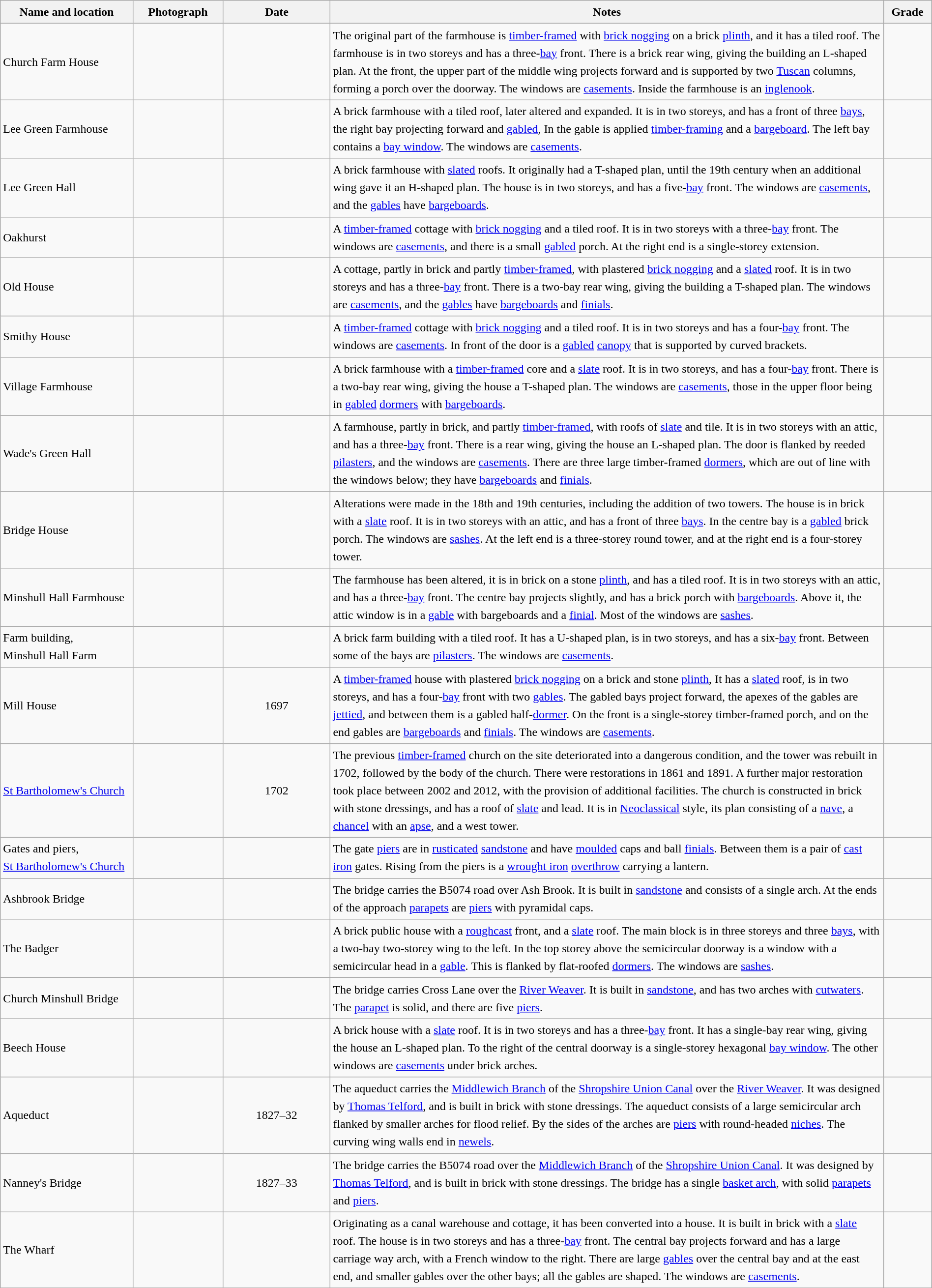<table class="wikitable sortable plainrowheaders" style="width:100%;border:0px;text-align:left;line-height:150%;">
<tr>
<th scope="col" style="width:150px">Name and location</th>
<th scope="col" style="width:100px" class="unsortable">Photograph</th>
<th scope="col" style="width:120px">Date</th>
<th scope="col" style="width:650px" class="unsortable">Notes</th>
<th scope="col" style="width:50px">Grade</th>
</tr>
<tr>
<td>Church Farm House<br><small></small></td>
<td></td>
<td align="center"></td>
<td>The original part of the farmhouse is <a href='#'>timber-framed</a> with <a href='#'>brick nogging</a> on a brick <a href='#'>plinth</a>, and it has a tiled roof. The farmhouse is in two storeys and has a three-<a href='#'>bay</a> front. There is a brick rear wing, giving the building an L-shaped plan. At the front, the upper part of the middle wing projects forward and is supported by two <a href='#'>Tuscan</a> columns, forming a porch over the doorway. The windows are <a href='#'>casements</a>. Inside the farmhouse is an <a href='#'>inglenook</a>.</td>
<td align="center" ></td>
</tr>
<tr>
<td>Lee Green Farmhouse<br><small></small></td>
<td></td>
<td align="center"></td>
<td>A brick farmhouse with a tiled roof, later altered and expanded. It is in two storeys, and has a front of three <a href='#'>bays</a>, the right bay projecting forward and <a href='#'>gabled</a>, In the gable is applied <a href='#'>timber-framing</a> and a <a href='#'>bargeboard</a>. The left bay contains a <a href='#'>bay window</a>. The windows are <a href='#'>casements</a>.</td>
<td align="center" ></td>
</tr>
<tr>
<td>Lee Green Hall<br><small></small></td>
<td></td>
<td align="center"></td>
<td>A brick farmhouse with <a href='#'>slated</a> roofs. It originally had a T-shaped plan, until the 19th century when an additional wing gave it an H-shaped plan. The house is in two storeys, and has a five-<a href='#'>bay</a> front. The windows are <a href='#'>casements</a>, and the <a href='#'>gables</a> have <a href='#'>bargeboards</a>.</td>
<td align="center" ></td>
</tr>
<tr>
<td>Oakhurst<br><small></small></td>
<td></td>
<td align="center"></td>
<td>A <a href='#'>timber-framed</a> cottage with <a href='#'>brick nogging</a> and a tiled roof. It is in two storeys with a three-<a href='#'>bay</a> front. The windows are <a href='#'>casements</a>, and there is a small <a href='#'>gabled</a> porch. At the right end is a single-storey extension.</td>
<td align="center" ></td>
</tr>
<tr>
<td>Old House<br><small></small></td>
<td></td>
<td align="center"></td>
<td>A cottage, partly in brick and partly <a href='#'>timber-framed</a>, with plastered <a href='#'>brick nogging</a> and a <a href='#'>slated</a> roof.  It is in two storeys and has a three-<a href='#'>bay</a> front. There is a two-bay rear wing, giving the building a T-shaped plan. The windows are <a href='#'>casements</a>, and the <a href='#'>gables</a> have <a href='#'>bargeboards</a> and <a href='#'>finials</a>.</td>
<td align="center" ></td>
</tr>
<tr>
<td>Smithy House<br><small></small></td>
<td></td>
<td align="center"></td>
<td>A <a href='#'>timber-framed</a> cottage with <a href='#'>brick nogging</a> and a tiled roof. It is in two storeys and has a four-<a href='#'>bay</a> front. The windows are <a href='#'>casements</a>. In front of the door is a <a href='#'>gabled</a> <a href='#'>canopy</a> that is supported by curved brackets.</td>
<td align="center" ></td>
</tr>
<tr>
<td>Village Farmhouse<br><small></small></td>
<td></td>
<td align="center"></td>
<td>A brick farmhouse with a <a href='#'>timber-framed</a> core and a <a href='#'>slate</a> roof. It is in two storeys, and has a four-<a href='#'>bay</a> front. There is a two-bay rear wing, giving the house a T-shaped plan. The windows are <a href='#'>casements</a>, those in the upper floor being in <a href='#'>gabled</a> <a href='#'>dormers</a> with <a href='#'>bargeboards</a>.</td>
<td align="center" ></td>
</tr>
<tr>
<td>Wade's Green Hall<br><small></small></td>
<td></td>
<td align="center"></td>
<td>A farmhouse, partly in brick, and partly <a href='#'>timber-framed</a>, with roofs of <a href='#'>slate</a> and tile. It is in two storeys with an attic, and has a three-<a href='#'>bay</a> front. There is a rear wing, giving the house an L-shaped plan. The door is flanked by reeded <a href='#'>pilasters</a>, and the windows are <a href='#'>casements</a>. There are three large timber-framed <a href='#'>dormers</a>, which are out of line with the windows below; they have <a href='#'>bargeboards</a> and <a href='#'>finials</a>.</td>
<td align="center" ></td>
</tr>
<tr>
<td>Bridge House<br><small></small></td>
<td></td>
<td align="center"></td>
<td>Alterations were made in the 18th and 19th centuries, including the addition of two towers. The house is in brick with a <a href='#'>slate</a> roof. It is in two storeys with an attic, and has a front of three <a href='#'>bays</a>. In the centre bay is a <a href='#'>gabled</a> brick porch. The windows are <a href='#'>sashes</a>. At the left end is a three-storey round tower, and at the right end is a four-storey tower.</td>
<td align="center" ></td>
</tr>
<tr>
<td>Minshull Hall Farmhouse<br><small></small></td>
<td></td>
<td align="center"></td>
<td>The farmhouse has been altered, it is in brick on a stone <a href='#'>plinth</a>, and has a tiled roof. It is in two storeys with an attic, and has a three-<a href='#'>bay</a> front. The centre bay projects slightly, and has a brick porch with <a href='#'>bargeboards</a>. Above it, the attic window is in a <a href='#'>gable</a> with bargeboards and a <a href='#'>finial</a>. Most of the windows are <a href='#'>sashes</a>.</td>
<td align="center" ></td>
</tr>
<tr>
<td>Farm building,<br>Minshull Hall Farm<br><small></small></td>
<td></td>
<td align="center"></td>
<td>A brick farm building with a tiled roof. It has a U-shaped plan, is in two storeys, and has a six-<a href='#'>bay</a> front. Between some of the bays are <a href='#'>pilasters</a>. The windows are <a href='#'>casements</a>.</td>
<td align="center" ></td>
</tr>
<tr>
<td>Mill House<br><small></small></td>
<td></td>
<td align="center">1697</td>
<td>A <a href='#'>timber-framed</a> house with plastered <a href='#'>brick nogging</a> on a brick and stone <a href='#'>plinth</a>, It has a <a href='#'>slated</a> roof, is in two storeys, and has a four-<a href='#'>bay</a> front with two <a href='#'>gables</a>. The gabled bays project forward, the apexes of the gables are <a href='#'>jettied</a>, and between them is a gabled half-<a href='#'>dormer</a>. On the front is a single-storey timber-framed porch, and on the end gables are <a href='#'>bargeboards</a> and <a href='#'>finials</a>. The windows are <a href='#'>casements</a>.</td>
<td align="center" ></td>
</tr>
<tr>
<td><a href='#'>St Bartholomew's Church</a><br><small></small></td>
<td></td>
<td align="center">1702</td>
<td>The previous <a href='#'>timber-framed</a> church on the site deteriorated into a dangerous condition, and the tower was rebuilt in 1702, followed by the body of the church. There were restorations in 1861 and 1891. A further major restoration took place between 2002 and 2012, with the provision of additional facilities. The church is constructed in brick with stone dressings, and has a roof of <a href='#'>slate</a> and lead. It is in <a href='#'>Neoclassical</a> style, its plan consisting of a <a href='#'>nave</a>, a <a href='#'>chancel</a> with an <a href='#'>apse</a>, and a west tower.</td>
<td align="center" ></td>
</tr>
<tr>
<td>Gates and piers,<br><a href='#'>St Bartholomew's Church</a><br><small></small></td>
<td></td>
<td align="center"></td>
<td>The gate <a href='#'>piers</a> are in <a href='#'>rusticated</a> <a href='#'>sandstone</a> and have <a href='#'>moulded</a> caps and ball <a href='#'>finials</a>. Between them is a pair of <a href='#'>cast iron</a> gates. Rising from the piers is a <a href='#'>wrought iron</a> <a href='#'>overthrow</a> carrying a lantern.</td>
<td align="center" ></td>
</tr>
<tr>
<td>Ashbrook Bridge<br><small></small></td>
<td></td>
<td align="center"></td>
<td>The bridge carries the B5074 road over Ash Brook. It is built in <a href='#'>sandstone</a> and consists of a single arch. At the ends of the approach <a href='#'>parapets</a> are <a href='#'>piers</a> with pyramidal caps.</td>
<td align="center" ></td>
</tr>
<tr>
<td>The Badger<br><small></small></td>
<td></td>
<td align="center"></td>
<td>A brick public house with a <a href='#'>roughcast</a> front, and a <a href='#'>slate</a> roof. The main block is in three storeys and three <a href='#'>bays</a>, with a two-bay two-storey wing to the left. In the top storey above the semicircular doorway is a window with a semicircular head in a <a href='#'>gable</a>. This is flanked by flat-roofed <a href='#'>dormers</a>. The windows are <a href='#'>sashes</a>.</td>
<td align="center" ></td>
</tr>
<tr>
<td>Church Minshull Bridge<br><small></small></td>
<td></td>
<td align="center"></td>
<td>The bridge carries Cross Lane over the <a href='#'>River Weaver</a>. It is built in <a href='#'>sandstone</a>, and has two arches with <a href='#'>cutwaters</a>. The <a href='#'>parapet</a> is solid, and there are five <a href='#'>piers</a>.</td>
<td align="center" ></td>
</tr>
<tr>
<td>Beech House<br><small></small></td>
<td></td>
<td align="center"></td>
<td>A brick house with a <a href='#'>slate</a> roof. It is in two storeys and has a three-<a href='#'>bay</a> front. It has a single-bay rear wing, giving the house an L-shaped plan. To the right of the central doorway is a single-storey hexagonal <a href='#'>bay window</a>. The other windows are <a href='#'>casements</a> under brick arches.</td>
<td align="center" ></td>
</tr>
<tr>
<td>Aqueduct<br><small></small></td>
<td></td>
<td align="center">1827–32</td>
<td>The aqueduct carries the <a href='#'>Middlewich Branch</a> of the <a href='#'>Shropshire Union Canal</a> over the <a href='#'>River Weaver</a>. It was designed by <a href='#'>Thomas Telford</a>, and is built in brick with stone dressings. The aqueduct consists of a large semicircular arch flanked by smaller arches for flood relief. By the sides of the arches are <a href='#'>piers</a> with round-headed <a href='#'>niches</a>. The curving wing walls end in <a href='#'>newels</a>.</td>
<td align="center" ></td>
</tr>
<tr>
<td>Nanney's Bridge<br><small></small></td>
<td></td>
<td align="center">1827–33</td>
<td>The bridge carries the B5074 road over the <a href='#'>Middlewich Branch</a> of the <a href='#'>Shropshire Union Canal</a>. It was designed by <a href='#'>Thomas Telford</a>, and is built in brick with stone dressings. The bridge has a single <a href='#'>basket arch</a>, with solid <a href='#'>parapets</a> and <a href='#'>piers</a>.</td>
<td align="center" ></td>
</tr>
<tr>
<td>The Wharf<br><small></small></td>
<td></td>
<td align="center"></td>
<td>Originating as a canal warehouse and cottage, it has been converted into a house. It is built in brick with a <a href='#'>slate</a> roof. The house is in two storeys and has a three-<a href='#'>bay</a> front. The central bay projects forward and has a large carriage way arch, with a French window to the right. There are large <a href='#'>gables</a> over the central bay and at the east end, and smaller gables over the other bays; all the gables are shaped. The windows are <a href='#'>casements</a>.</td>
<td align="center" ></td>
</tr>
<tr>
</tr>
</table>
